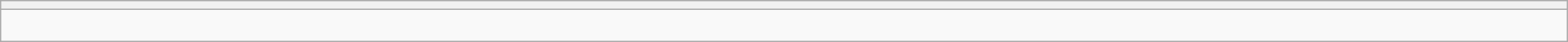<table style="width:100%" class="wikitable collapsible collapsed">
<tr>
<th></th>
</tr>
<tr>
<td><br>




</td>
</tr>
</table>
